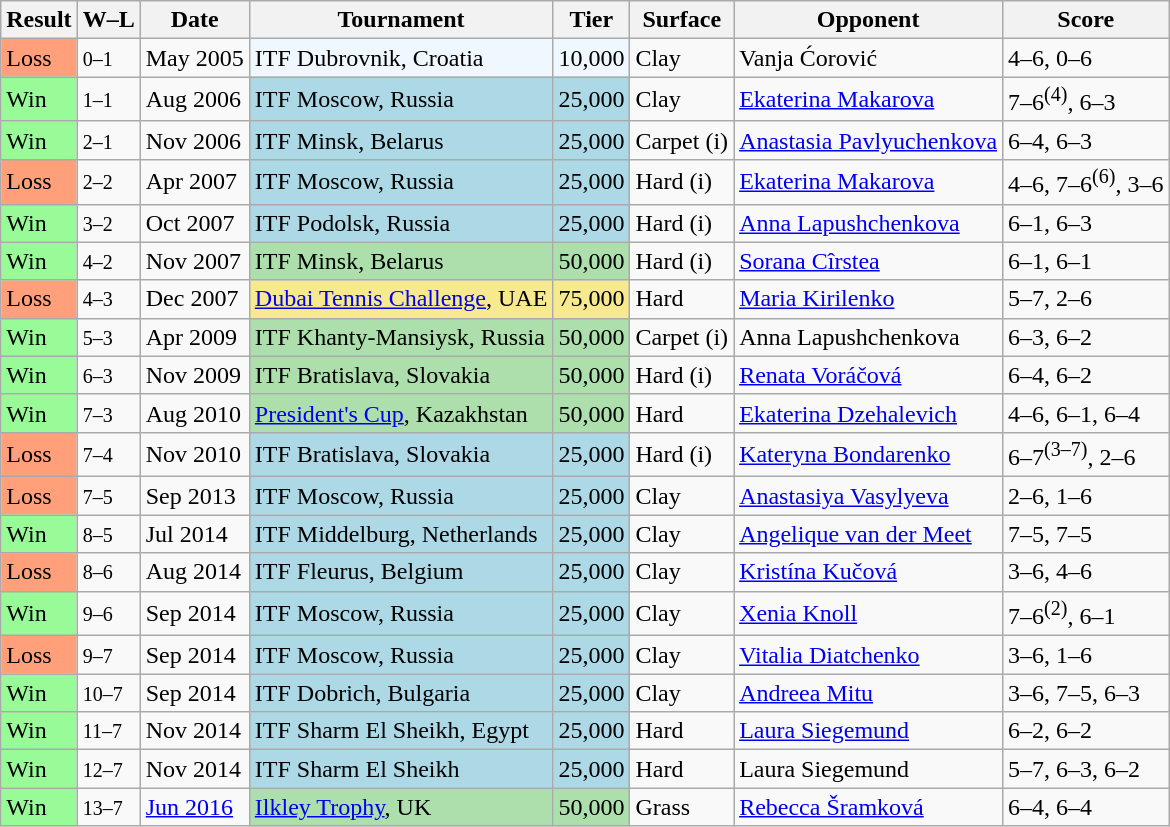<table class="sortable wikitable">
<tr>
<th>Result</th>
<th class="unsortable">W–L</th>
<th>Date</th>
<th>Tournament</th>
<th>Tier</th>
<th>Surface</th>
<th>Opponent</th>
<th class="unsortable">Score</th>
</tr>
<tr>
<td bgcolor="FFA07A">Loss</td>
<td><small>0–1</small></td>
<td>May 2005</td>
<td style="background:#f0f8ff;">ITF Dubrovnik, Croatia</td>
<td style="background:#f0f8ff;">10,000</td>
<td>Clay</td>
<td> Vanja Ćorović</td>
<td>4–6, 0–6</td>
</tr>
<tr>
<td style="background:#98fb98;">Win</td>
<td><small>1–1</small></td>
<td>Aug 2006</td>
<td style="background:lightblue;">ITF Moscow, Russia</td>
<td style="background:lightblue;">25,000</td>
<td>Clay</td>
<td> <a href='#'>Ekaterina Makarova</a></td>
<td>7–6<sup>(4)</sup>, 6–3</td>
</tr>
<tr>
<td style="background:#98fb98;">Win</td>
<td><small>2–1</small></td>
<td>Nov 2006</td>
<td style="background:lightblue;">ITF Minsk, Belarus</td>
<td style="background:lightblue;">25,000</td>
<td>Carpet (i)</td>
<td> <a href='#'>Anastasia Pavlyuchenkova</a></td>
<td>6–4, 6–3</td>
</tr>
<tr>
<td bgcolor="FFA07A">Loss</td>
<td><small>2–2</small></td>
<td>Apr 2007</td>
<td style="background:lightblue;">ITF Moscow, Russia</td>
<td style="background:lightblue;">25,000</td>
<td>Hard (i)</td>
<td> <a href='#'>Ekaterina Makarova</a></td>
<td>4–6, 7–6<sup>(6)</sup>, 3–6</td>
</tr>
<tr>
<td style="background:#98fb98;">Win</td>
<td><small>3–2</small></td>
<td>Oct 2007</td>
<td style="background:lightblue;">ITF Podolsk, Russia</td>
<td style="background:lightblue;">25,000</td>
<td>Hard (i)</td>
<td> <a href='#'>Anna Lapushchenkova</a></td>
<td>6–1, 6–3</td>
</tr>
<tr>
<td style="background:#98fb98;">Win</td>
<td><small>4–2</small></td>
<td>Nov 2007</td>
<td style="background:#addfad;">ITF Minsk, Belarus</td>
<td style="background:#addfad;">50,000</td>
<td>Hard (i)</td>
<td> <a href='#'>Sorana Cîrstea</a></td>
<td>6–1, 6–1</td>
</tr>
<tr>
<td bgcolor="FFA07A">Loss</td>
<td><small>4–3</small></td>
<td>Dec 2007</td>
<td style="background:#f7e98e;"><a href='#'>Dubai Tennis Challenge</a>, UAE</td>
<td style="background:#f7e98e;">75,000</td>
<td>Hard</td>
<td> <a href='#'>Maria Kirilenko</a></td>
<td>5–7, 2–6</td>
</tr>
<tr>
<td style="background:#98fb98;">Win</td>
<td><small>5–3</small></td>
<td>Apr 2009</td>
<td style="background:#addfad;">ITF Khanty-Mansiysk, Russia</td>
<td style="background:#addfad;">50,000</td>
<td>Carpet (i)</td>
<td> Anna Lapushchenkova</td>
<td>6–3, 6–2</td>
</tr>
<tr>
<td style="background:#98fb98;">Win</td>
<td><small>6–3</small></td>
<td>Nov 2009</td>
<td style="background:#addfad;">ITF Bratislava, Slovakia</td>
<td style="background:#addfad;">50,000</td>
<td>Hard (i)</td>
<td> <a href='#'>Renata Voráčová</a></td>
<td>6–4, 6–2</td>
</tr>
<tr>
<td style="background:#98fb98;">Win</td>
<td><small>7–3</small></td>
<td>Aug 2010</td>
<td style="background:#addfad;"><a href='#'>President's Cup</a>, Kazakhstan</td>
<td style="background:#addfad;">50,000</td>
<td>Hard</td>
<td> <a href='#'>Ekaterina Dzehalevich</a></td>
<td>4–6, 6–1, 6–4</td>
</tr>
<tr>
<td bgcolor="FFA07A">Loss</td>
<td><small>7–4</small></td>
<td>Nov 2010</td>
<td style="background:lightblue;">ITF Bratislava, Slovakia</td>
<td style="background:lightblue;">25,000</td>
<td>Hard (i)</td>
<td> <a href='#'>Kateryna Bondarenko</a></td>
<td>6–7<sup>(3–7)</sup>, 2–6</td>
</tr>
<tr>
<td bgcolor="FFA07A">Loss</td>
<td><small>7–5</small></td>
<td>Sep 2013</td>
<td style="background:lightblue;">ITF Moscow, Russia</td>
<td style="background:lightblue;">25,000</td>
<td>Clay</td>
<td> <a href='#'>Anastasiya Vasylyeva</a></td>
<td>2–6, 1–6</td>
</tr>
<tr>
<td style="background:#98fb98;">Win</td>
<td><small>8–5</small></td>
<td>Jul 2014</td>
<td style="background:lightblue;">ITF Middelburg, Netherlands</td>
<td style="background:lightblue;">25,000</td>
<td>Clay</td>
<td> <a href='#'>Angelique van der Meet</a></td>
<td>7–5, 7–5</td>
</tr>
<tr>
<td bgcolor="FFA07A">Loss</td>
<td><small>8–6</small></td>
<td>Aug 2014</td>
<td style="background:lightblue;">ITF Fleurus, Belgium</td>
<td style="background:lightblue;">25,000</td>
<td>Clay</td>
<td> <a href='#'>Kristína Kučová</a></td>
<td>3–6, 4–6</td>
</tr>
<tr>
<td style="background:#98fb98;">Win</td>
<td><small>9–6</small></td>
<td>Sep 2014</td>
<td style="background:lightblue;">ITF Moscow, Russia</td>
<td style="background:lightblue;">25,000</td>
<td>Clay</td>
<td> <a href='#'>Xenia Knoll</a></td>
<td>7–6<sup>(2)</sup>, 6–1</td>
</tr>
<tr>
<td bgcolor="FFA07A">Loss</td>
<td><small>9–7</small></td>
<td>Sep 2014</td>
<td style="background:lightblue;">ITF Moscow, Russia</td>
<td style="background:lightblue;">25,000</td>
<td>Clay</td>
<td> <a href='#'>Vitalia Diatchenko</a></td>
<td>3–6, 1–6</td>
</tr>
<tr>
<td style="background:#98fb98;">Win</td>
<td><small>10–7</small></td>
<td>Sep 2014</td>
<td style="background:lightblue;">ITF Dobrich, Bulgaria</td>
<td style="background:lightblue;">25,000</td>
<td>Clay</td>
<td> <a href='#'>Andreea Mitu</a></td>
<td>3–6, 7–5, 6–3</td>
</tr>
<tr>
<td style="background:#98fb98;">Win</td>
<td><small>11–7</small></td>
<td>Nov 2014</td>
<td style="background:lightblue;">ITF Sharm El Sheikh, Egypt</td>
<td style="background:lightblue;">25,000</td>
<td>Hard</td>
<td> <a href='#'>Laura Siegemund</a></td>
<td>6–2, 6–2</td>
</tr>
<tr>
<td style="background:#98fb98;">Win</td>
<td><small>12–7</small></td>
<td>Nov 2014</td>
<td style="background:lightblue;">ITF Sharm El Sheikh</td>
<td style="background:lightblue;">25,000</td>
<td>Hard</td>
<td> Laura Siegemund</td>
<td>5–7, 6–3, 6–2</td>
</tr>
<tr>
<td style="background:#98fb98;">Win</td>
<td><small>13–7</small></td>
<td><a href='#'>Jun 2016</a></td>
<td style="background:#addfad;"><a href='#'>Ilkley Trophy</a>, UK</td>
<td style="background:#addfad;">50,000</td>
<td>Grass</td>
<td> <a href='#'>Rebecca Šramková</a></td>
<td>6–4, 6–4</td>
</tr>
</table>
